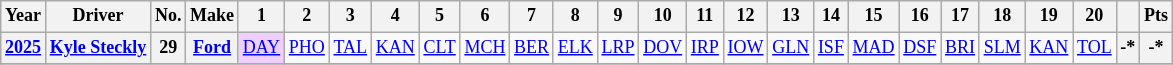<table class="wikitable" style="text-align:center; font-size:75%">
<tr>
<th>Year</th>
<th>Driver</th>
<th>No.</th>
<th>Make</th>
<th>1</th>
<th>2</th>
<th>3</th>
<th>4</th>
<th>5</th>
<th>6</th>
<th>7</th>
<th>8</th>
<th>9</th>
<th>10</th>
<th>11</th>
<th>12</th>
<th>13</th>
<th>14</th>
<th>15</th>
<th>16</th>
<th>17</th>
<th>18</th>
<th>19</th>
<th>20</th>
<th></th>
<th>Pts</th>
</tr>
<tr>
<th><a href='#'>2025</a></th>
<th><a href='#'>Kyle Steckly</a></th>
<th>29</th>
<th><a href='#'>Ford</a></th>
<td style="background:#EFCFFF;"><a href='#'>DAY</a><br></td>
<td><a href='#'>PHO</a></td>
<td><a href='#'>TAL</a></td>
<td><a href='#'>KAN</a></td>
<td><a href='#'>CLT</a></td>
<td><a href='#'>MCH</a></td>
<td><a href='#'>BER</a></td>
<td><a href='#'>ELK</a></td>
<td><a href='#'>LRP</a></td>
<td><a href='#'>DOV</a></td>
<td><a href='#'>IRP</a></td>
<td><a href='#'>IOW</a></td>
<td><a href='#'>GLN</a></td>
<td><a href='#'>ISF</a></td>
<td><a href='#'>MAD</a></td>
<td><a href='#'>DSF</a></td>
<td><a href='#'>BRI</a></td>
<td><a href='#'>SLM</a></td>
<td><a href='#'>KAN</a></td>
<td><a href='#'>TOL</a></td>
<th>-*</th>
<th>-*</th>
</tr>
<tr>
</tr>
</table>
